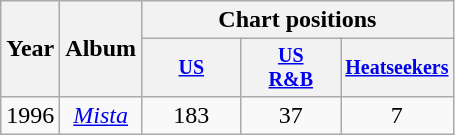<table class="wikitable" style="text-align:center;">
<tr>
<th rowspan="2">Year</th>
<th rowspan="2">Album</th>
<th colspan="3">Chart positions</th>
</tr>
<tr style="font-size:smaller;">
<th style="width:60px;"><a href='#'>US</a></th>
<th style="width:60px;"><a href='#'>US<br>R&B</a></th>
<th style="width:60px;"><a href='#'>Heatseekers</a></th>
</tr>
<tr>
<td>1996</td>
<td><em><a href='#'>Mista</a></em> </td>
<td>183</td>
<td>37</td>
<td>7</td>
</tr>
</table>
